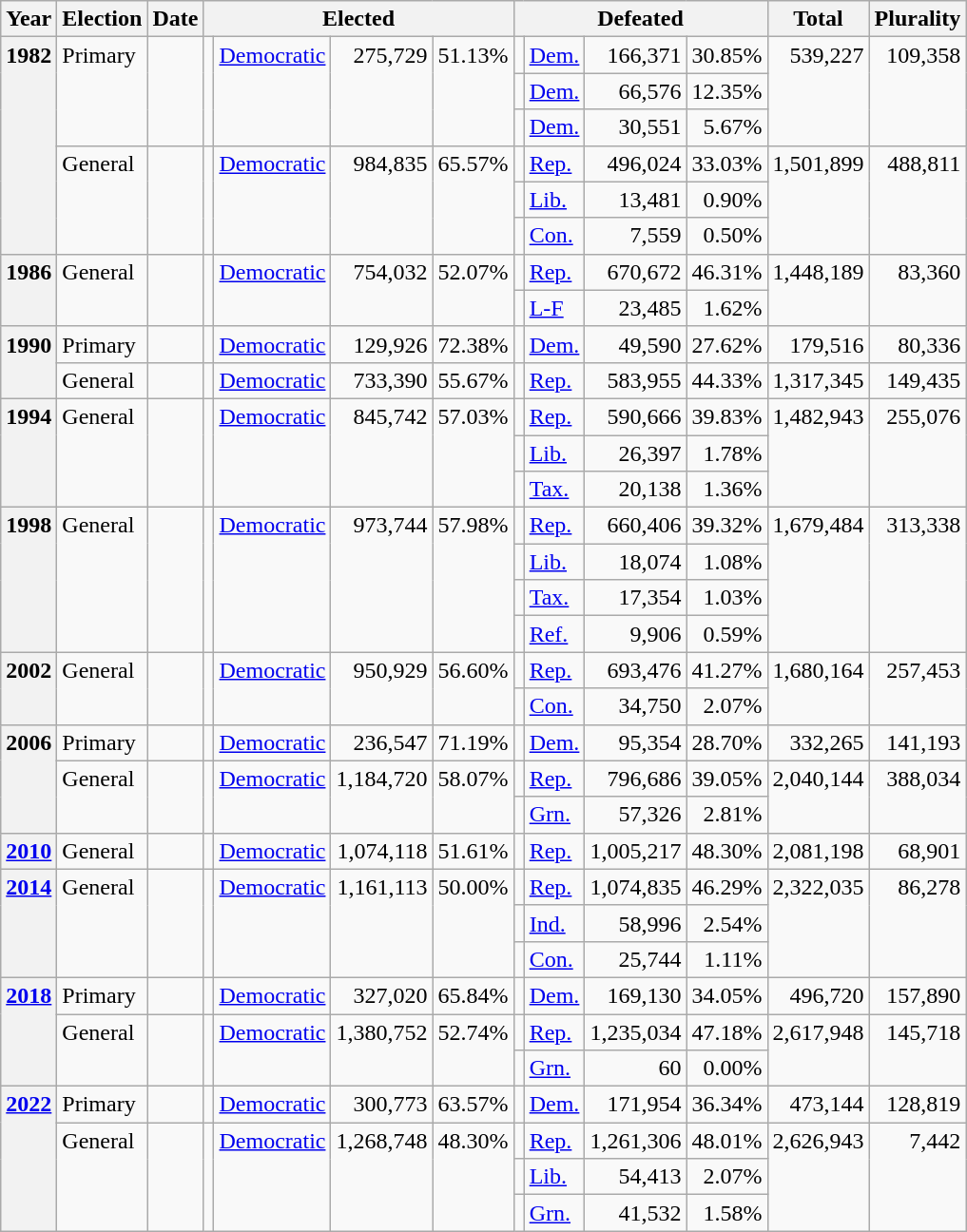<table class=wikitable>
<tr>
<th>Year</th>
<th>Election</th>
<th>Date</th>
<th ! colspan="4">Elected</th>
<th ! colspan="4">Defeated</th>
<th>Total</th>
<th>Plurality</th>
</tr>
<tr>
<th rowspan="6" valign="top">1982</th>
<td rowspan="3" valign="top">Primary</td>
<td rowspan="3" valign="top"></td>
<td rowspan="3" valign="top"></td>
<td rowspan="3" valign="top" ><a href='#'>Democratic</a></td>
<td rowspan="3" valign="top" align="right">275,729</td>
<td rowspan="3" valign="top" align="right">51.13%</td>
<td valign="top"></td>
<td valign="top" ><a href='#'>Dem.</a></td>
<td valign="top" align="right">166,371</td>
<td valign="top" align="right">30.85%</td>
<td rowspan="3" valign="top" align="right">539,227</td>
<td rowspan="3" valign="top" align="right">109,358</td>
</tr>
<tr>
<td valign="top"></td>
<td valign="top" ><a href='#'>Dem.</a></td>
<td valign="top" align="right">66,576</td>
<td valign="top" align="right">12.35%</td>
</tr>
<tr>
<td valign="top"></td>
<td valign="top" ><a href='#'>Dem.</a></td>
<td valign="top" align="right">30,551</td>
<td valign="top" align="right">5.67%</td>
</tr>
<tr>
<td rowspan="3" valign="top">General</td>
<td rowspan="3" valign="top"></td>
<td rowspan="3" valign="top"></td>
<td rowspan="3" valign="top" ><a href='#'>Democratic</a></td>
<td rowspan="3" valign="top" align="right">984,835</td>
<td rowspan="3" valign="top" align="right">65.57%</td>
<td valign="top"></td>
<td valign="top" ><a href='#'>Rep.</a></td>
<td valign="top" align="right">496,024</td>
<td valign="top" align="right">33.03%</td>
<td rowspan="3" valign="top" align="right">1,501,899</td>
<td rowspan="3" valign="top" align="right">488,811</td>
</tr>
<tr>
<td valign="top"></td>
<td valign="top" ><a href='#'>Lib.</a></td>
<td valign="top" align="right">13,481</td>
<td valign="top" align="right">0.90%</td>
</tr>
<tr>
<td valign="top"></td>
<td valign="top" ><a href='#'>Con.</a></td>
<td valign="top" align="right">7,559</td>
<td valign="top" align="right">0.50%</td>
</tr>
<tr>
<th rowspan="2" valign="top">1986</th>
<td rowspan="2" valign="top">General</td>
<td rowspan="2" valign="top"></td>
<td rowspan="2" valign="top"></td>
<td rowspan="2" valign="top" ><a href='#'>Democratic</a></td>
<td rowspan="2" valign="top" align="right">754,032</td>
<td rowspan="2" valign="top" align="right">52.07%</td>
<td valign="top"></td>
<td valign="top" ><a href='#'>Rep.</a></td>
<td valign="top" align="right">670,672</td>
<td valign="top" align="right">46.31%</td>
<td rowspan="2" valign="top" align="right">1,448,189</td>
<td rowspan="2" valign="top" align="right">83,360</td>
</tr>
<tr>
<td valign="top"></td>
<td valign="top" ><a href='#'>L-F</a></td>
<td valign="top" align="right">23,485</td>
<td valign="top" align="right">1.62%</td>
</tr>
<tr>
<th rowspan="2" valign="top">1990</th>
<td valign="top">Primary</td>
<td valign="top"></td>
<td valign="top"></td>
<td valign="top" ><a href='#'>Democratic</a></td>
<td valign="top" align="right">129,926</td>
<td valign="top" align="right">72.38%</td>
<td valign="top"></td>
<td valign="top" ><a href='#'>Dem.</a></td>
<td valign="top" align="right">49,590</td>
<td valign="top" align="right">27.62%</td>
<td valign="top" align="right">179,516</td>
<td valign="top" align="right">80,336</td>
</tr>
<tr>
<td valign="top">General</td>
<td valign="top"></td>
<td valign="top"></td>
<td valign="top" ><a href='#'>Democratic</a></td>
<td valign="top" align="right">733,390</td>
<td valign="top" align="right">55.67%</td>
<td valign="top"></td>
<td valign="top" ><a href='#'>Rep.</a></td>
<td valign="top" align="right">583,955</td>
<td valign="top" align="right">44.33%</td>
<td valign="top" align="right">1,317,345</td>
<td valign="top" align="right">149,435</td>
</tr>
<tr>
<th rowspan="3" valign="top">1994</th>
<td rowspan="3" valign="top">General</td>
<td rowspan="3" valign="top"></td>
<td rowspan="3" valign="top"></td>
<td rowspan="3" valign="top" ><a href='#'>Democratic</a></td>
<td rowspan="3" valign="top" align="right">845,742</td>
<td rowspan="3" valign="top" align="right">57.03%</td>
<td valign="top"></td>
<td valign="top" ><a href='#'>Rep.</a></td>
<td valign="top" align="right">590,666</td>
<td valign="top" align="right">39.83%</td>
<td rowspan="3" valign="top" align="right">1,482,943</td>
<td rowspan="3" valign="top" align="right">255,076</td>
</tr>
<tr>
<td valign="top"></td>
<td valign="top" ><a href='#'>Lib.</a></td>
<td valign="top" align="right">26,397</td>
<td valign="top" align="right">1.78%</td>
</tr>
<tr>
<td valign="top"></td>
<td valign="top" ><a href='#'>Tax.</a></td>
<td valign="top" align="right">20,138</td>
<td valign="top" align="right">1.36%</td>
</tr>
<tr>
<th rowspan="4" valign="top">1998</th>
<td rowspan="4" valign="top">General</td>
<td rowspan="4" valign="top"></td>
<td rowspan="4" valign="top"></td>
<td rowspan="4" valign="top" ><a href='#'>Democratic</a></td>
<td rowspan="4" valign="top" align="right">973,744</td>
<td rowspan="4" valign="top" align="right">57.98%</td>
<td valign="top"></td>
<td valign="top" ><a href='#'>Rep.</a></td>
<td valign="top" align="right">660,406</td>
<td valign="top" align="right">39.32%</td>
<td rowspan="4" valign="top" align="right">1,679,484</td>
<td rowspan="4" valign="top" align="right">313,338</td>
</tr>
<tr>
<td valign="top"></td>
<td valign="top" ><a href='#'>Lib.</a></td>
<td valign="top" align="right">18,074</td>
<td valign="top" align="right">1.08%</td>
</tr>
<tr>
<td valign="top"></td>
<td valign="top" ><a href='#'>Tax.</a></td>
<td valign="top" align="right">17,354</td>
<td valign="top" align="right">1.03%</td>
</tr>
<tr>
<td valign="top"></td>
<td valign="top" ><a href='#'>Ref.</a></td>
<td valign="top" align="right">9,906</td>
<td valign="top" align="right">0.59%</td>
</tr>
<tr>
<th rowspan="2" valign="top">2002</th>
<td rowspan="2" valign="top">General</td>
<td rowspan="2" valign="top"></td>
<td rowspan="2" valign="top"></td>
<td rowspan="2" valign="top" ><a href='#'>Democratic</a></td>
<td rowspan="2" valign="top" align="right">950,929</td>
<td rowspan="2" valign="top" align="right">56.60%</td>
<td valign="top"></td>
<td valign="top" ><a href='#'>Rep.</a></td>
<td valign="top" align="right">693,476</td>
<td valign="top" align="right">41.27%</td>
<td rowspan="2" valign="top" align="right">1,680,164</td>
<td rowspan="2" valign="top" align="right">257,453</td>
</tr>
<tr>
<td valign="top"></td>
<td valign="top" ><a href='#'>Con.</a></td>
<td valign="top" align="right">34,750</td>
<td valign="top" align="right">2.07%</td>
</tr>
<tr>
<th rowspan="3" valign="top">2006</th>
<td valign="top">Primary</td>
<td valign="top"></td>
<td valign="top"></td>
<td valign="top" ><a href='#'>Democratic</a></td>
<td valign="top" align="right">236,547</td>
<td valign="top" align="right">71.19%</td>
<td valign="top"></td>
<td valign="top" ><a href='#'>Dem.</a></td>
<td valign="top" align="right">95,354</td>
<td valign="top" align="right">28.70%</td>
<td valign="top" align="right">332,265</td>
<td valign="top" align="right">141,193</td>
</tr>
<tr>
<td rowspan="2" valign="top">General</td>
<td rowspan="2" valign="top"></td>
<td rowspan="2" valign="top"></td>
<td rowspan="2" valign="top" ><a href='#'>Democratic</a></td>
<td rowspan="2" valign="top" align="right">1,184,720</td>
<td rowspan="2" valign="top" align="right">58.07%</td>
<td valign="top"></td>
<td valign="top" ><a href='#'>Rep.</a></td>
<td valign="top" align="right">796,686</td>
<td valign="top" align="right">39.05%</td>
<td rowspan="2" valign="top" align="right">2,040,144</td>
<td rowspan="2" valign="top" align="right">388,034</td>
</tr>
<tr>
<td valign="top"></td>
<td valign="top" ><a href='#'>Grn.</a></td>
<td valign="top" align="right">57,326</td>
<td valign="top" align="right">2.81%</td>
</tr>
<tr>
<th valign="top"><a href='#'>2010</a></th>
<td valign="top">General</td>
<td valign="top"></td>
<td valign="top"></td>
<td valign="top" ><a href='#'>Democratic</a></td>
<td valign="top" align="right">1,074,118</td>
<td valign="top" align="right">51.61%</td>
<td valign="top"></td>
<td valign="top" ><a href='#'>Rep.</a></td>
<td valign="top" align="right">1,005,217</td>
<td valign="top" align="right">48.30%</td>
<td valign="top" align="right">2,081,198</td>
<td valign="top" align="right">68,901</td>
</tr>
<tr>
<th rowspan="3" valign="top"><a href='#'>2014</a></th>
<td rowspan="3" valign="top">General</td>
<td rowspan="3" valign="top"></td>
<td rowspan="3" valign="top"></td>
<td rowspan="3" valign="top" ><a href='#'>Democratic</a></td>
<td rowspan="3" valign="top" align="right">1,161,113</td>
<td rowspan="3" valign="top" align="right">50.00%</td>
<td valign="top"></td>
<td valign="top" ><a href='#'>Rep.</a></td>
<td valign="top" align="right">1,074,835</td>
<td valign="top" align="right">46.29%</td>
<td rowspan="3" valign="top" align="right">2,322,035</td>
<td rowspan="3" valign="top" align="right">86,278</td>
</tr>
<tr>
<td valign="top"></td>
<td valign="top" ><a href='#'>Ind.</a></td>
<td valign="top" align="right">58,996</td>
<td valign="top" align="right">2.54%</td>
</tr>
<tr>
<td valign="top"></td>
<td valign="top" ><a href='#'>Con.</a></td>
<td valign="top" align="right">25,744</td>
<td valign="top" align="right">1.11%</td>
</tr>
<tr>
<th rowspan="3" valign="top"><a href='#'>2018</a></th>
<td valign="top">Primary</td>
<td valign="top"></td>
<td valign="top"></td>
<td valign="top" ><a href='#'>Democratic</a></td>
<td valign="top" align="right">327,020</td>
<td valign="top" align="right">65.84%</td>
<td valign="top"></td>
<td valign="top" ><a href='#'>Dem.</a></td>
<td valign="top" align="right">169,130</td>
<td valign="top" align="right">34.05%</td>
<td valign="top" align="right">496,720</td>
<td valign="top" align="right">157,890</td>
</tr>
<tr>
<td rowspan="2" valign="top">General</td>
<td rowspan="2" valign="top"></td>
<td rowspan="2" valign="top"></td>
<td rowspan="2" valign="top" ><a href='#'>Democratic</a></td>
<td rowspan="2" valign="top" align="right">1,380,752</td>
<td rowspan="2" valign="top" align="right">52.74%</td>
<td valign="top"></td>
<td valign="top" ><a href='#'>Rep.</a></td>
<td valign="top" align="right">1,235,034</td>
<td valign="top" align="right">47.18%</td>
<td rowspan="2" valign="top" align="right">2,617,948</td>
<td rowspan="2" valign="top" align="right">145,718</td>
</tr>
<tr>
<td valign="top"></td>
<td valign="top" ><a href='#'>Grn.</a></td>
<td valign="top" align="right">60</td>
<td valign="top" align="right">0.00%</td>
</tr>
<tr>
<th rowspan="4" valign="top"><a href='#'>2022</a></th>
<td valign="top">Primary</td>
<td valign="top"></td>
<td valign="top"></td>
<td valign="top" ><a href='#'>Democratic</a></td>
<td valign="top" align="right">300,773</td>
<td valign="top" align="right">63.57%</td>
<td valign="top"></td>
<td valign="top" ><a href='#'>Dem.</a></td>
<td valign="top" align="right">171,954</td>
<td valign="top" align="right">36.34%</td>
<td valign="top" align="right">473,144</td>
<td valign="top" align="right">128,819</td>
</tr>
<tr>
<td rowspan="3" valign="top">General</td>
<td rowspan="3" valign="top"></td>
<td rowspan="3" valign="top"></td>
<td rowspan="3" valign="top" ><a href='#'>Democratic</a></td>
<td rowspan="3" valign="top" align="right">1,268,748</td>
<td rowspan="3" valign="top" align="right">48.30%</td>
<td valign="top"></td>
<td valign="top" ><a href='#'>Rep.</a></td>
<td valign="top" align="right">1,261,306</td>
<td valign="top" align="right">48.01%</td>
<td rowspan="3" valign="top" align="right">2,626,943</td>
<td rowspan="3" valign="top" align="right">7,442</td>
</tr>
<tr>
<td valign="top"></td>
<td valign="top" ><a href='#'>Lib.</a></td>
<td valign="top" align="right">54,413</td>
<td valign="top" align="right">2.07%</td>
</tr>
<tr>
<td valign="top"></td>
<td valign="top" ><a href='#'>Grn.</a></td>
<td valign="top" align="right">41,532</td>
<td valign="top" align="right">1.58%</td>
</tr>
</table>
